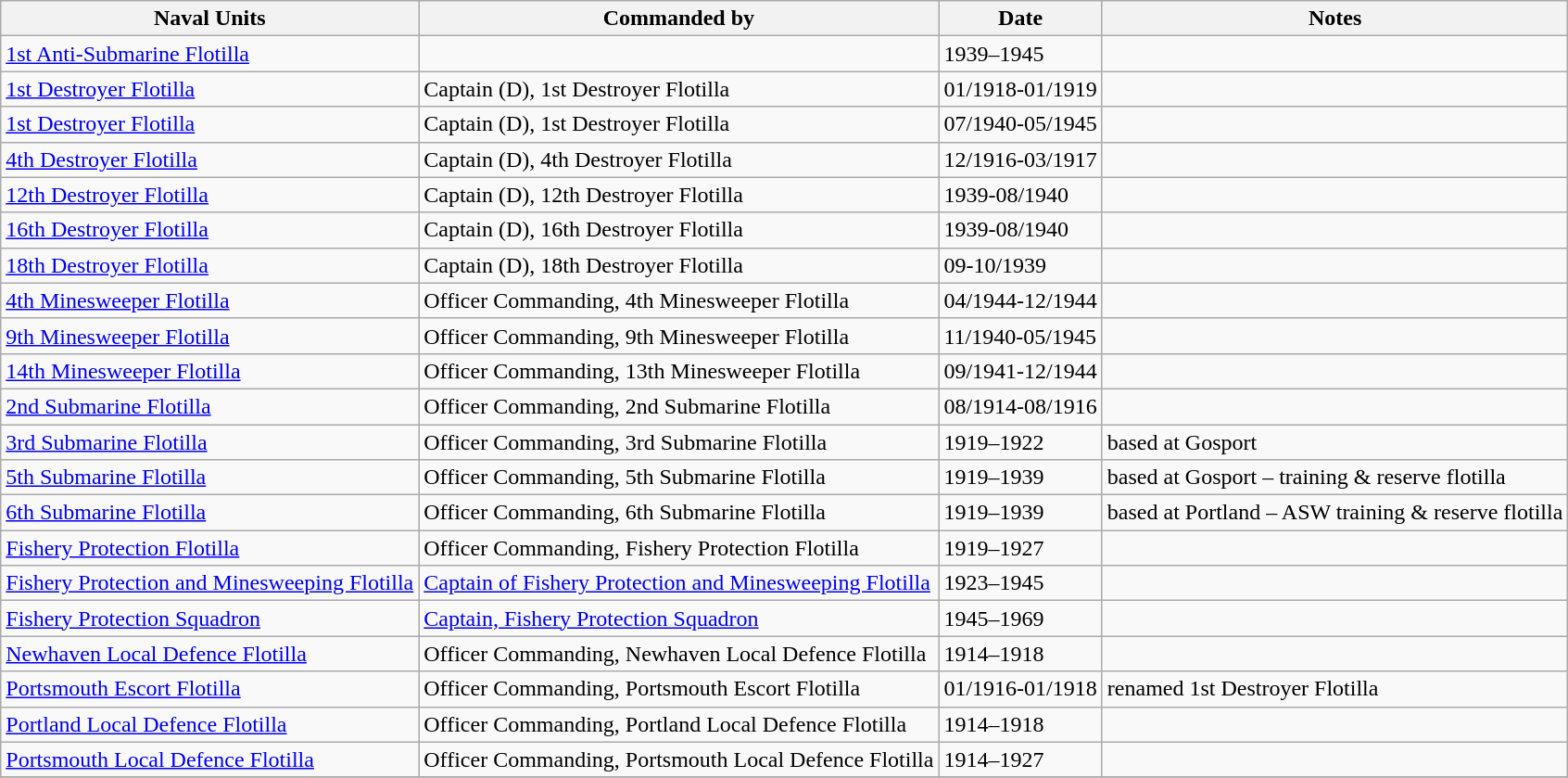<table class="wikitable sortable">
<tr>
<th>Naval Units</th>
<th>Commanded by</th>
<th>Date</th>
<th>Notes</th>
</tr>
<tr>
<td><a href='#'>1st Anti-Submarine Flotilla</a></td>
<td></td>
<td>1939–1945</td>
<td></td>
</tr>
<tr>
<td><a href='#'>1st Destroyer Flotilla</a></td>
<td>Captain (D), 1st Destroyer Flotilla</td>
<td>01/1918-01/1919</td>
<td></td>
</tr>
<tr>
<td><a href='#'>1st Destroyer Flotilla</a></td>
<td>Captain (D), 1st Destroyer Flotilla</td>
<td>07/1940-05/1945</td>
<td></td>
</tr>
<tr>
<td><a href='#'>4th Destroyer Flotilla</a></td>
<td>Captain (D), 4th Destroyer Flotilla</td>
<td>12/1916-03/1917</td>
<td></td>
</tr>
<tr>
<td><a href='#'>12th Destroyer Flotilla</a></td>
<td>Captain (D), 12th Destroyer Flotilla</td>
<td>1939-08/1940</td>
<td></td>
</tr>
<tr>
<td><a href='#'>16th Destroyer Flotilla</a></td>
<td>Captain (D), 16th Destroyer Flotilla</td>
<td>1939-08/1940</td>
<td></td>
</tr>
<tr>
<td><a href='#'>18th Destroyer Flotilla</a></td>
<td>Captain (D), 18th Destroyer Flotilla</td>
<td>09-10/1939</td>
<td></td>
</tr>
<tr>
<td><a href='#'>4th Minesweeper Flotilla</a></td>
<td>Officer Commanding, 4th Minesweeper Flotilla</td>
<td>04/1944-12/1944</td>
<td></td>
</tr>
<tr>
<td><a href='#'>9th Minesweeper Flotilla</a></td>
<td>Officer Commanding, 9th Minesweeper Flotilla</td>
<td>11/1940-05/1945</td>
<td></td>
</tr>
<tr>
<td><a href='#'>14th Minesweeper Flotilla</a></td>
<td>Officer Commanding, 13th Minesweeper Flotilla</td>
<td>09/1941-12/1944</td>
<td></td>
</tr>
<tr>
<td><a href='#'>2nd Submarine Flotilla</a></td>
<td>Officer Commanding, 2nd Submarine Flotilla</td>
<td>08/1914-08/1916</td>
<td></td>
</tr>
<tr>
<td><a href='#'>3rd Submarine Flotilla</a></td>
<td>Officer Commanding, 3rd Submarine Flotilla</td>
<td>1919–1922</td>
<td>based at Gosport</td>
</tr>
<tr>
<td><a href='#'>5th Submarine Flotilla</a></td>
<td>Officer Commanding, 5th Submarine Flotilla</td>
<td>1919–1939</td>
<td>based at Gosport – training & reserve flotilla</td>
</tr>
<tr>
<td><a href='#'>6th Submarine Flotilla</a></td>
<td>Officer Commanding, 6th Submarine Flotilla</td>
<td>1919–1939</td>
<td>based at Portland – ASW training & reserve flotilla</td>
</tr>
<tr>
<td><a href='#'>Fishery Protection Flotilla</a></td>
<td>Officer Commanding, Fishery Protection Flotilla</td>
<td>1919–1927</td>
<td></td>
</tr>
<tr>
<td><a href='#'>Fishery Protection and Minesweeping Flotilla</a></td>
<td><a href='#'>Captain of Fishery Protection and Minesweeping Flotilla</a></td>
<td>1923–1945</td>
<td></td>
</tr>
<tr>
<td><a href='#'>Fishery Protection Squadron</a></td>
<td><a href='#'>Captain, Fishery Protection Squadron</a></td>
<td>1945–1969</td>
<td></td>
</tr>
<tr>
<td><a href='#'>Newhaven Local Defence Flotilla</a></td>
<td>Officer Commanding, Newhaven Local Defence Flotilla</td>
<td>1914–1918</td>
<td></td>
</tr>
<tr>
<td><a href='#'>Portsmouth Escort Flotilla</a></td>
<td>Officer Commanding, Portsmouth Escort Flotilla</td>
<td>01/1916-01/1918</td>
<td>renamed 1st Destroyer Flotilla</td>
</tr>
<tr>
<td><a href='#'>Portland Local Defence Flotilla</a></td>
<td>Officer Commanding, Portland Local Defence Flotilla</td>
<td>1914–1918</td>
<td></td>
</tr>
<tr>
<td><a href='#'>Portsmouth Local Defence Flotilla</a></td>
<td>Officer Commanding, Portsmouth Local Defence Flotilla</td>
<td>1914–1927</td>
<td></td>
</tr>
<tr>
</tr>
</table>
